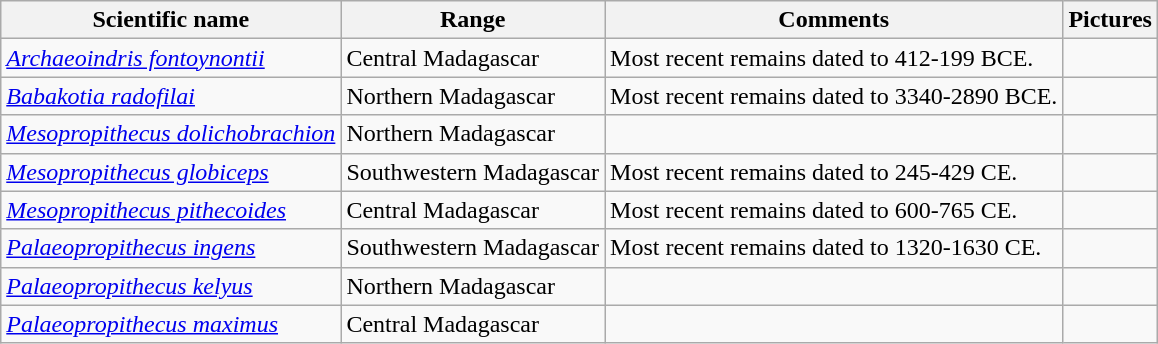<table class="wikitable sortable">
<tr>
<th>Scientific name</th>
<th>Range</th>
<th class="unsortable">Comments</th>
<th class="unsortable">Pictures</th>
</tr>
<tr>
<td><em><a href='#'>Archaeoindris fontoynontii</a></em></td>
<td>Central Madagascar</td>
<td>Most recent remains dated to 412-199 BCE.</td>
<td></td>
</tr>
<tr>
<td><em><a href='#'>Babakotia radofilai</a></em></td>
<td>Northern Madagascar</td>
<td>Most recent remains dated to 3340-2890 BCE.</td>
<td></td>
</tr>
<tr>
<td><em><a href='#'>Mesopropithecus dolichobrachion</a></em></td>
<td>Northern Madagascar</td>
<td></td>
<td></td>
</tr>
<tr>
<td><em><a href='#'>Mesopropithecus globiceps</a></em></td>
<td>Southwestern Madagascar</td>
<td>Most recent remains dated to 245-429 CE.</td>
<td></td>
</tr>
<tr>
<td><em><a href='#'>Mesopropithecus pithecoides</a></em></td>
<td>Central Madagascar</td>
<td>Most recent remains dated to 600-765 CE.</td>
<td></td>
</tr>
<tr>
<td><em><a href='#'>Palaeopropithecus ingens</a></em></td>
<td>Southwestern Madagascar</td>
<td>Most recent remains dated to 1320-1630 CE.</td>
<td></td>
</tr>
<tr>
<td><em><a href='#'>Palaeopropithecus kelyus</a></em></td>
<td>Northern Madagascar</td>
<td></td>
<td></td>
</tr>
<tr>
<td><em><a href='#'>Palaeopropithecus maximus</a></em></td>
<td>Central Madagascar</td>
<td></td>
<td></td>
</tr>
</table>
